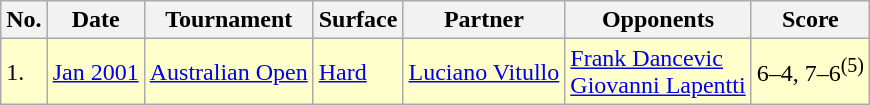<table class="sortable wikitable">
<tr>
<th>No.</th>
<th>Date</th>
<th>Tournament</th>
<th>Surface</th>
<th>Partner</th>
<th>Opponents</th>
<th class="unsortable">Score</th>
</tr>
<tr style="background:#ffc;">
<td>1.</td>
<td><a href='#'>Jan 2001</a></td>
<td><a href='#'>Australian Open</a></td>
<td><a href='#'>Hard</a></td>
<td> <a href='#'>Luciano Vitullo</a></td>
<td> <a href='#'>Frank Dancevic</a><br> <a href='#'>Giovanni Lapentti</a></td>
<td>6–4, 7–6<sup>(5)</sup></td>
</tr>
</table>
